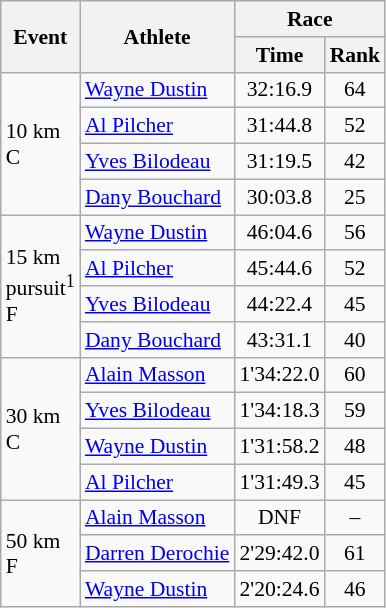<table class="wikitable" border="1" style="font-size:90%">
<tr>
<th rowspan=2>Event</th>
<th rowspan=2>Athlete</th>
<th colspan=2>Race</th>
</tr>
<tr>
<th>Time</th>
<th>Rank</th>
</tr>
<tr>
<td rowspan=4>10 km <br> C</td>
<td><a href='#'>Wayne Dustin</a></td>
<td align=center>32:16.9</td>
<td align=center>64</td>
</tr>
<tr>
<td><a href='#'>Al Pilcher</a></td>
<td align=center>31:44.8</td>
<td align=center>52</td>
</tr>
<tr>
<td><a href='#'>Yves Bilodeau</a></td>
<td align=center>31:19.5</td>
<td align=center>42</td>
</tr>
<tr>
<td><a href='#'>Dany Bouchard</a></td>
<td align=center>30:03.8</td>
<td align=center>25</td>
</tr>
<tr>
<td rowspan=4>15 km <br> pursuit<sup>1</sup> <br> F</td>
<td><a href='#'>Wayne Dustin</a></td>
<td align=center>46:04.6</td>
<td align=center>56</td>
</tr>
<tr>
<td><a href='#'>Al Pilcher</a></td>
<td align=center>45:44.6</td>
<td align=center>52</td>
</tr>
<tr>
<td><a href='#'>Yves Bilodeau</a></td>
<td align=center>44:22.4</td>
<td align=center>45</td>
</tr>
<tr>
<td><a href='#'>Dany Bouchard</a></td>
<td align=center>43:31.1</td>
<td align=center>40</td>
</tr>
<tr>
<td rowspan=4>30 km <br> C</td>
<td><a href='#'>Alain Masson</a></td>
<td align=center>1'34:22.0</td>
<td align=center>60</td>
</tr>
<tr>
<td><a href='#'>Yves Bilodeau</a></td>
<td align=center>1'34:18.3</td>
<td align=center>59</td>
</tr>
<tr>
<td><a href='#'>Wayne Dustin</a></td>
<td align=center>1'31:58.2</td>
<td align=center>48</td>
</tr>
<tr>
<td><a href='#'>Al Pilcher</a></td>
<td align=center>1'31:49.3</td>
<td align=center>45</td>
</tr>
<tr>
<td rowspan=3>50 km <br> F</td>
<td><a href='#'>Alain Masson</a></td>
<td align=center>DNF</td>
<td align=center>–</td>
</tr>
<tr>
<td><a href='#'>Darren Derochie</a></td>
<td align=center>2'29:42.0</td>
<td align=center>61</td>
</tr>
<tr>
<td><a href='#'>Wayne Dustin</a></td>
<td align=center>2'20:24.6</td>
<td align=center>46</td>
</tr>
</table>
